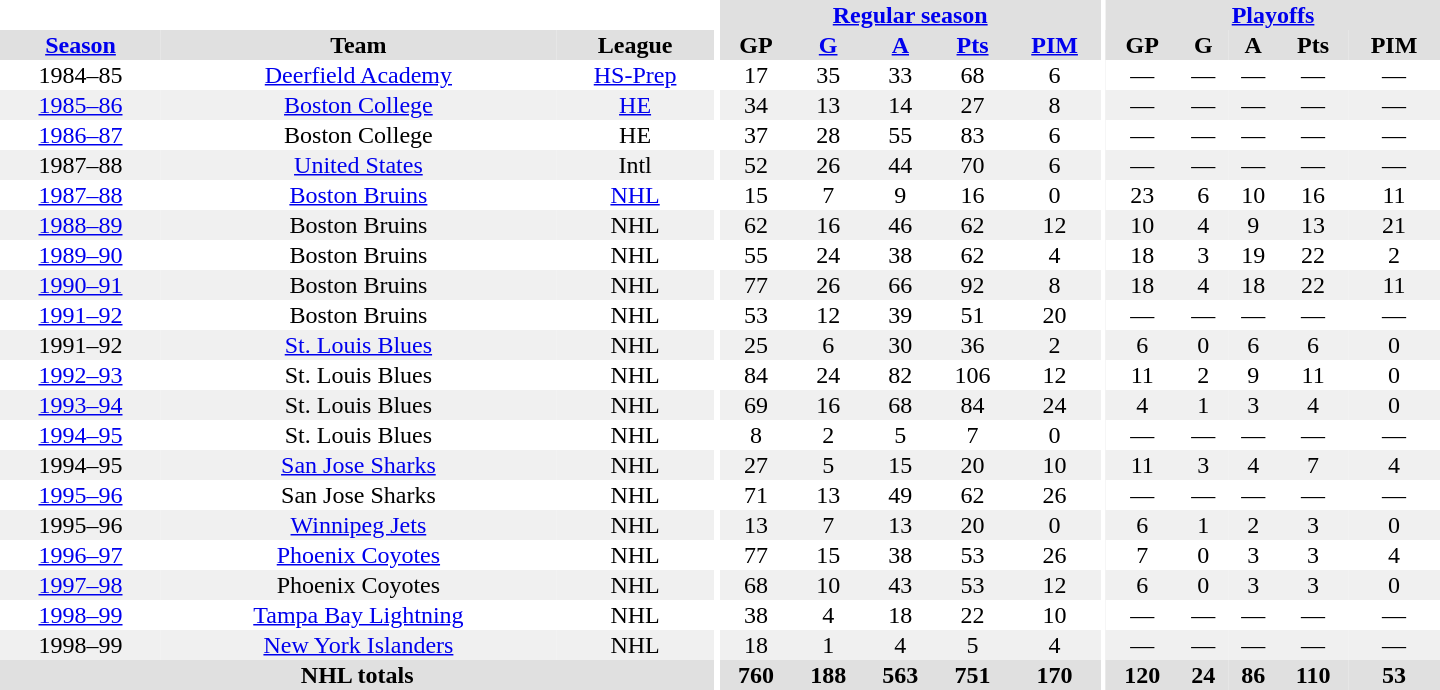<table border="0" cellpadding="1" cellspacing="0" style="text-align:center; width:60em">
<tr bgcolor="#e0e0e0">
<th colspan="3"  bgcolor="#ffffff"></th>
<th rowspan="100" bgcolor="#ffffff"></th>
<th colspan="5"><a href='#'>Regular season</a></th>
<th rowspan="100" bgcolor="#ffffff"></th>
<th colspan="5"><a href='#'>Playoffs</a></th>
</tr>
<tr bgcolor="#e0e0e0">
<th><a href='#'>Season</a></th>
<th>Team</th>
<th>League</th>
<th>GP</th>
<th><a href='#'>G</a></th>
<th><a href='#'>A</a></th>
<th><a href='#'>Pts</a></th>
<th><a href='#'>PIM</a></th>
<th>GP</th>
<th>G</th>
<th>A</th>
<th>Pts</th>
<th>PIM</th>
</tr>
<tr>
<td>1984–85</td>
<td><a href='#'>Deerfield Academy</a></td>
<td><a href='#'>HS-Prep</a></td>
<td>17</td>
<td>35</td>
<td>33</td>
<td>68</td>
<td>6</td>
<td>—</td>
<td>—</td>
<td>—</td>
<td>—</td>
<td>—</td>
</tr>
<tr style="background:#f0f0f0;">
<td><a href='#'>1985–86</a></td>
<td><a href='#'>Boston College</a></td>
<td><a href='#'>HE</a></td>
<td>34</td>
<td>13</td>
<td>14</td>
<td>27</td>
<td>8</td>
<td>—</td>
<td>—</td>
<td>—</td>
<td>—</td>
<td>—</td>
</tr>
<tr>
<td><a href='#'>1986–87</a></td>
<td>Boston College</td>
<td>HE</td>
<td>37</td>
<td>28</td>
<td>55</td>
<td>83</td>
<td>6</td>
<td>—</td>
<td>—</td>
<td>—</td>
<td>—</td>
<td>—</td>
</tr>
<tr style="background:#f0f0f0;">
<td>1987–88</td>
<td><a href='#'>United States</a></td>
<td>Intl</td>
<td>52</td>
<td>26</td>
<td>44</td>
<td>70</td>
<td>6</td>
<td>—</td>
<td>—</td>
<td>—</td>
<td>—</td>
<td>—</td>
</tr>
<tr>
<td><a href='#'>1987–88</a></td>
<td><a href='#'>Boston Bruins</a></td>
<td><a href='#'>NHL</a></td>
<td>15</td>
<td>7</td>
<td>9</td>
<td>16</td>
<td>0</td>
<td>23</td>
<td>6</td>
<td>10</td>
<td>16</td>
<td>11</td>
</tr>
<tr style="background:#f0f0f0;">
<td><a href='#'>1988–89</a></td>
<td>Boston Bruins</td>
<td>NHL</td>
<td>62</td>
<td>16</td>
<td>46</td>
<td>62</td>
<td>12</td>
<td>10</td>
<td>4</td>
<td>9</td>
<td>13</td>
<td>21</td>
</tr>
<tr>
<td><a href='#'>1989–90</a></td>
<td>Boston Bruins</td>
<td>NHL</td>
<td>55</td>
<td>24</td>
<td>38</td>
<td>62</td>
<td>4</td>
<td>18</td>
<td>3</td>
<td>19</td>
<td>22</td>
<td>2</td>
</tr>
<tr style="background:#f0f0f0;">
<td><a href='#'>1990–91</a></td>
<td>Boston Bruins</td>
<td>NHL</td>
<td>77</td>
<td>26</td>
<td>66</td>
<td>92</td>
<td>8</td>
<td>18</td>
<td>4</td>
<td>18</td>
<td>22</td>
<td>11</td>
</tr>
<tr>
<td><a href='#'>1991–92</a></td>
<td>Boston Bruins</td>
<td>NHL</td>
<td>53</td>
<td>12</td>
<td>39</td>
<td>51</td>
<td>20</td>
<td>—</td>
<td>—</td>
<td>—</td>
<td>—</td>
<td>—</td>
</tr>
<tr style="background:#f0f0f0;">
<td>1991–92</td>
<td><a href='#'>St. Louis Blues</a></td>
<td>NHL</td>
<td>25</td>
<td>6</td>
<td>30</td>
<td>36</td>
<td>2</td>
<td>6</td>
<td>0</td>
<td>6</td>
<td>6</td>
<td>0</td>
</tr>
<tr>
<td><a href='#'>1992–93</a></td>
<td>St. Louis Blues</td>
<td>NHL</td>
<td>84</td>
<td>24</td>
<td>82</td>
<td>106</td>
<td>12</td>
<td>11</td>
<td>2</td>
<td>9</td>
<td>11</td>
<td>0</td>
</tr>
<tr style="background:#f0f0f0;">
<td><a href='#'>1993–94</a></td>
<td>St. Louis Blues</td>
<td>NHL</td>
<td>69</td>
<td>16</td>
<td>68</td>
<td>84</td>
<td>24</td>
<td>4</td>
<td>1</td>
<td>3</td>
<td>4</td>
<td>0</td>
</tr>
<tr>
<td><a href='#'>1994–95</a></td>
<td>St. Louis Blues</td>
<td>NHL</td>
<td>8</td>
<td>2</td>
<td>5</td>
<td>7</td>
<td>0</td>
<td>—</td>
<td>—</td>
<td>—</td>
<td>—</td>
<td>—</td>
</tr>
<tr style="background:#f0f0f0;">
<td>1994–95</td>
<td><a href='#'>San Jose Sharks</a></td>
<td>NHL</td>
<td>27</td>
<td>5</td>
<td>15</td>
<td>20</td>
<td>10</td>
<td>11</td>
<td>3</td>
<td>4</td>
<td>7</td>
<td>4</td>
</tr>
<tr>
<td><a href='#'>1995–96</a></td>
<td>San Jose Sharks</td>
<td>NHL</td>
<td>71</td>
<td>13</td>
<td>49</td>
<td>62</td>
<td>26</td>
<td>—</td>
<td>—</td>
<td>—</td>
<td>—</td>
<td>—</td>
</tr>
<tr style="background:#f0f0f0;">
<td>1995–96</td>
<td><a href='#'>Winnipeg Jets</a></td>
<td>NHL</td>
<td>13</td>
<td>7</td>
<td>13</td>
<td>20</td>
<td>0</td>
<td>6</td>
<td>1</td>
<td>2</td>
<td>3</td>
<td>0</td>
</tr>
<tr>
<td><a href='#'>1996–97</a></td>
<td><a href='#'>Phoenix Coyotes</a></td>
<td>NHL</td>
<td>77</td>
<td>15</td>
<td>38</td>
<td>53</td>
<td>26</td>
<td>7</td>
<td>0</td>
<td>3</td>
<td>3</td>
<td>4</td>
</tr>
<tr style="background:#f0f0f0;">
<td><a href='#'>1997–98</a></td>
<td>Phoenix Coyotes</td>
<td>NHL</td>
<td>68</td>
<td>10</td>
<td>43</td>
<td>53</td>
<td>12</td>
<td>6</td>
<td>0</td>
<td>3</td>
<td>3</td>
<td>0</td>
</tr>
<tr>
<td><a href='#'>1998–99</a></td>
<td><a href='#'>Tampa Bay Lightning</a></td>
<td>NHL</td>
<td>38</td>
<td>4</td>
<td>18</td>
<td>22</td>
<td>10</td>
<td>—</td>
<td>—</td>
<td>—</td>
<td>—</td>
<td>—</td>
</tr>
<tr style="background:#f0f0f0;">
<td>1998–99</td>
<td><a href='#'>New York Islanders</a></td>
<td>NHL</td>
<td>18</td>
<td>1</td>
<td>4</td>
<td>5</td>
<td>4</td>
<td>—</td>
<td>—</td>
<td>—</td>
<td>—</td>
<td>—</td>
</tr>
<tr style="background:#e0e0e0;">
<th colspan="3">NHL totals</th>
<th>760</th>
<th>188</th>
<th>563</th>
<th>751</th>
<th>170</th>
<th>120</th>
<th>24</th>
<th>86</th>
<th>110</th>
<th>53</th>
</tr>
</table>
